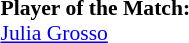<table style="width:100%; font-size:90%;">
<tr>
<td><br><strong>Player of the Match:</strong>
<br> <a href='#'>Julia Grosso</a></td>
</tr>
</table>
